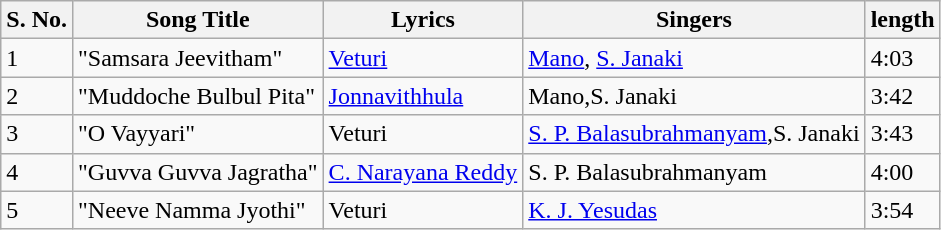<table class="wikitable">
<tr>
<th>S. No.</th>
<th>Song Title</th>
<th>Lyrics</th>
<th>Singers</th>
<th>length</th>
</tr>
<tr>
<td>1</td>
<td>"Samsara Jeevitham"</td>
<td><a href='#'>Veturi</a></td>
<td><a href='#'>Mano</a>, <a href='#'>S. Janaki</a></td>
<td>4:03</td>
</tr>
<tr>
<td>2</td>
<td>"Muddoche Bulbul Pita"</td>
<td><a href='#'>Jonnavithhula</a></td>
<td>Mano,S. Janaki</td>
<td>3:42</td>
</tr>
<tr>
<td>3</td>
<td>"O Vayyari"</td>
<td>Veturi</td>
<td><a href='#'>S. P. Balasubrahmanyam</a>,S. Janaki</td>
<td>3:43</td>
</tr>
<tr>
<td>4</td>
<td>"Guvva Guvva Jagratha"</td>
<td><a href='#'>C. Narayana Reddy</a></td>
<td>S. P. Balasubrahmanyam</td>
<td>4:00</td>
</tr>
<tr>
<td>5</td>
<td>"Neeve Namma Jyothi"</td>
<td>Veturi</td>
<td><a href='#'>K. J. Yesudas</a></td>
<td>3:54</td>
</tr>
</table>
